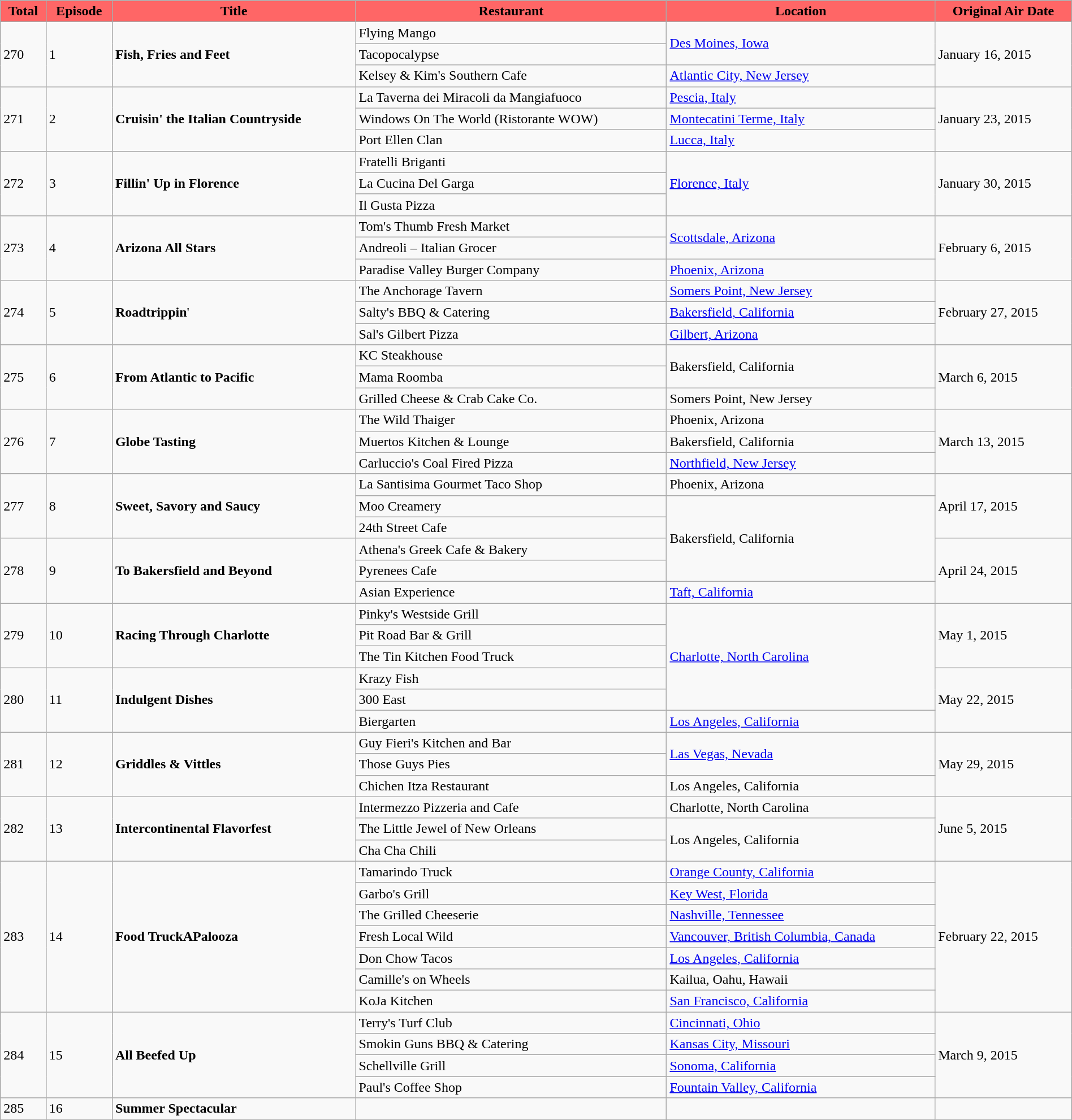<table class="wikitable" style="width: 100%;">
<tr>
<th # style="background:#f66;">Total</th>
<th # style="background:#f66;">Episode</th>
<th # style="background:#f66;">Title</th>
<th # style="background:#f66;">Restaurant</th>
<th # style="background:#f66;">Location</th>
<th # style="background:#f66;">Original Air Date</th>
</tr>
<tr>
<td rowspan="3">270</td>
<td rowspan="3">1</td>
<td rowspan="3"><strong>Fish, Fries and Feet</strong></td>
<td>Flying Mango</td>
<td rowspan="2"><a href='#'>Des Moines, Iowa</a></td>
<td rowspan="3">January 16, 2015</td>
</tr>
<tr>
<td>Tacopocalypse</td>
</tr>
<tr>
<td>Kelsey & Kim's Southern Cafe</td>
<td><a href='#'>Atlantic City, New Jersey</a></td>
</tr>
<tr>
<td rowspan="3">271</td>
<td rowspan="3">2</td>
<td rowspan="3"><strong>Cruisin' the Italian Countryside</strong></td>
<td>La Taverna dei Miracoli da Mangiafuoco</td>
<td><a href='#'>Pescia, Italy</a></td>
<td rowspan="3">January 23, 2015</td>
</tr>
<tr>
<td>Windows On The World (Ristorante WOW)</td>
<td><a href='#'>Montecatini Terme, Italy</a></td>
</tr>
<tr>
<td>Port Ellen Clan</td>
<td><a href='#'>Lucca, Italy</a></td>
</tr>
<tr>
<td rowspan="3">272</td>
<td rowspan="3">3</td>
<td rowspan="3"><strong>Fillin' Up in Florence</strong></td>
<td>Fratelli Briganti</td>
<td rowspan="3"><a href='#'>Florence, Italy</a></td>
<td rowspan="3">January 30, 2015</td>
</tr>
<tr>
<td>La Cucina Del Garga</td>
</tr>
<tr>
<td>Il Gusta Pizza</td>
</tr>
<tr>
<td rowspan="3">273</td>
<td rowspan="3">4</td>
<td rowspan="3"><strong>Arizona All Stars</strong></td>
<td>Tom's Thumb Fresh Market</td>
<td rowspan="2"><a href='#'>Scottsdale, Arizona</a></td>
<td rowspan="3">February 6, 2015</td>
</tr>
<tr>
<td>Andreoli – Italian Grocer</td>
</tr>
<tr>
<td>Paradise Valley Burger Company</td>
<td><a href='#'>Phoenix, Arizona</a></td>
</tr>
<tr>
<td rowspan="3">274</td>
<td rowspan="3">5</td>
<td rowspan="3"><strong>Roadtrippin</strong>'</td>
<td>The Anchorage Tavern</td>
<td><a href='#'>Somers Point, New Jersey</a></td>
<td rowspan="3">February 27, 2015</td>
</tr>
<tr>
<td>Salty's BBQ & Catering</td>
<td><a href='#'>Bakersfield, California</a></td>
</tr>
<tr>
<td>Sal's Gilbert Pizza</td>
<td><a href='#'>Gilbert, Arizona</a></td>
</tr>
<tr>
<td rowspan="3">275</td>
<td rowspan="3">6</td>
<td rowspan="3"><strong>From Atlantic to Pacific</strong></td>
<td>KC Steakhouse</td>
<td rowspan="2">Bakersfield, California</td>
<td rowspan="3">March 6, 2015</td>
</tr>
<tr>
<td>Mama Roomba</td>
</tr>
<tr>
<td>Grilled Cheese & Crab Cake Co.</td>
<td>Somers Point, New Jersey</td>
</tr>
<tr>
<td rowspan="3">276</td>
<td rowspan="3">7</td>
<td rowspan="3"><strong>Globe Tasting</strong></td>
<td>The Wild Thaiger</td>
<td>Phoenix, Arizona</td>
<td rowspan="3">March 13, 2015</td>
</tr>
<tr>
<td>Muertos Kitchen & Lounge</td>
<td>Bakersfield, California</td>
</tr>
<tr>
<td>Carluccio's Coal Fired Pizza</td>
<td><a href='#'>Northfield, New Jersey</a></td>
</tr>
<tr>
<td rowspan="3">277</td>
<td rowspan="3">8</td>
<td rowspan="3"><strong>Sweet, Savory and Saucy</strong></td>
<td>La Santisima Gourmet Taco Shop</td>
<td>Phoenix, Arizona</td>
<td rowspan="3">April 17, 2015</td>
</tr>
<tr>
<td>Moo Creamery</td>
<td rowspan="4">Bakersfield, California</td>
</tr>
<tr>
<td>24th Street Cafe</td>
</tr>
<tr>
<td rowspan="3">278</td>
<td rowspan="3">9</td>
<td rowspan="3"><strong>To Bakersfield and Beyond</strong></td>
<td>Athena's Greek Cafe & Bakery</td>
<td rowspan="3">April 24, 2015</td>
</tr>
<tr>
<td>Pyrenees Cafe</td>
</tr>
<tr>
<td>Asian Experience</td>
<td><a href='#'>Taft, California</a></td>
</tr>
<tr>
<td rowspan="3">279</td>
<td rowspan="3">10</td>
<td rowspan="3"><strong>Racing Through Charlotte</strong></td>
<td>Pinky's Westside Grill</td>
<td rowspan="5"><a href='#'>Charlotte, North Carolina</a></td>
<td rowspan="3">May 1, 2015</td>
</tr>
<tr>
<td>Pit Road Bar & Grill</td>
</tr>
<tr>
<td>The Tin Kitchen Food Truck</td>
</tr>
<tr>
<td rowspan="3">280</td>
<td rowspan="3">11</td>
<td rowspan="3"><strong>Indulgent Dishes</strong></td>
<td>Krazy Fish</td>
<td rowspan="3">May 22, 2015</td>
</tr>
<tr>
<td>300 East</td>
</tr>
<tr>
<td>Biergarten</td>
<td><a href='#'>Los Angeles, California</a></td>
</tr>
<tr>
<td rowspan="3">281</td>
<td rowspan="3">12</td>
<td rowspan="3"><strong>Griddles & Vittles</strong></td>
<td>Guy Fieri's Kitchen and Bar</td>
<td rowspan="2"><a href='#'>Las Vegas, Nevada</a></td>
<td rowspan="3">May 29, 2015</td>
</tr>
<tr>
<td>Those Guys Pies</td>
</tr>
<tr>
<td>Chichen Itza Restaurant</td>
<td>Los Angeles, California</td>
</tr>
<tr>
<td rowspan="3">282</td>
<td rowspan="3">13</td>
<td rowspan="3"><strong>Intercontinental Flavorfest</strong></td>
<td>Intermezzo Pizzeria and Cafe</td>
<td>Charlotte, North Carolina</td>
<td rowspan="3">June 5, 2015</td>
</tr>
<tr>
<td>The Little Jewel of New Orleans</td>
<td rowspan="2">Los Angeles, California</td>
</tr>
<tr>
<td>Cha Cha Chili</td>
</tr>
<tr>
<td rowspan="7">283</td>
<td rowspan="7">14</td>
<td rowspan="7"><strong>Food TruckAPalooza</strong></td>
<td>Tamarindo Truck</td>
<td><a href='#'>Orange County, California</a></td>
<td rowspan="7">February 22, 2015</td>
</tr>
<tr>
<td>Garbo's Grill</td>
<td><a href='#'>Key West, Florida</a></td>
</tr>
<tr>
<td>The Grilled Cheeserie</td>
<td><a href='#'>Nashville, Tennessee</a></td>
</tr>
<tr>
<td>Fresh Local Wild</td>
<td><a href='#'>Vancouver, British Columbia, Canada</a></td>
</tr>
<tr>
<td>Don Chow Tacos</td>
<td><a href='#'>Los Angeles, California</a></td>
</tr>
<tr>
<td>Camille's on Wheels</td>
<td>Kailua, Oahu, Hawaii</td>
</tr>
<tr>
<td>KoJa Kitchen</td>
<td><a href='#'>San Francisco, California</a></td>
</tr>
<tr>
<td rowspan="4">284</td>
<td rowspan="4">15</td>
<td rowspan="4"><strong>All Beefed Up</strong></td>
<td>Terry's Turf Club</td>
<td><a href='#'>Cincinnati, Ohio</a></td>
<td rowspan="4">March 9, 2015</td>
</tr>
<tr>
<td>Smokin Guns BBQ & Catering</td>
<td><a href='#'>Kansas City, Missouri</a></td>
</tr>
<tr>
<td>Schellville Grill</td>
<td><a href='#'>Sonoma, California</a></td>
</tr>
<tr>
<td>Paul's Coffee Shop</td>
<td><a href='#'>Fountain Valley, California</a></td>
</tr>
<tr>
<td>285</td>
<td>16</td>
<td><strong>Summer Spectacular</strong></td>
<td></td>
<td></td>
<td></td>
</tr>
</table>
